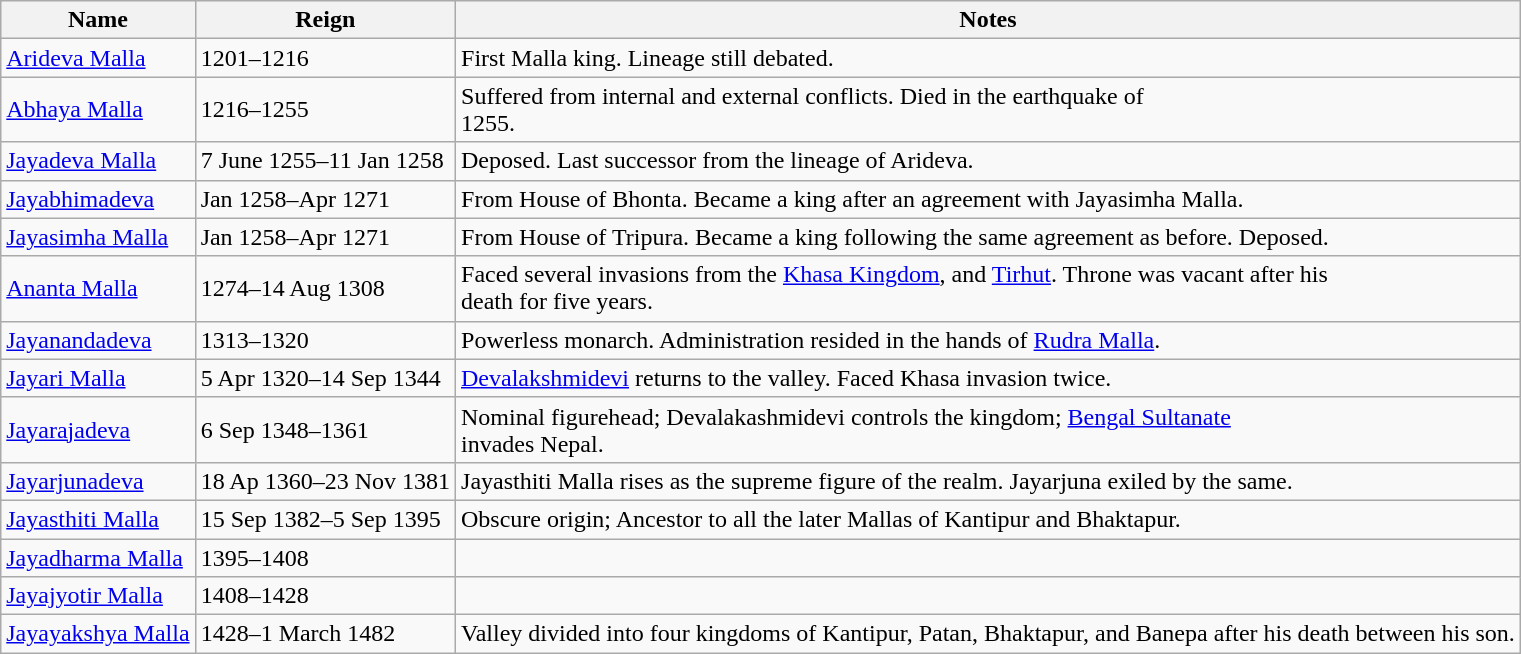<table class="wikitable">
<tr>
<th>Name</th>
<th>Reign</th>
<th>Notes</th>
</tr>
<tr>
<td><a href='#'>Arideva Malla</a></td>
<td>1201–1216</td>
<td>First Malla king. Lineage still debated.</td>
</tr>
<tr>
<td><a href='#'>Abhaya Malla</a></td>
<td>1216–1255</td>
<td>Suffered from internal and external conflicts. Died in the earthquake of<br>1255.</td>
</tr>
<tr>
<td><a href='#'>Jayadeva Malla</a></td>
<td>7 June 1255–11 Jan 1258</td>
<td>Deposed. Last successor from the lineage of Arideva.</td>
</tr>
<tr>
<td><a href='#'>Jayabhimadeva</a></td>
<td>Jan 1258–Apr 1271</td>
<td>From House of Bhonta. Became a king after an agreement with Jayasimha Malla.</td>
</tr>
<tr>
<td><a href='#'>Jayasimha Malla</a></td>
<td>Jan 1258–Apr 1271</td>
<td>From House of Tripura. Became a king following the same agreement as before. Deposed.</td>
</tr>
<tr>
<td><a href='#'>Ananta Malla</a></td>
<td>1274–14 Aug 1308</td>
<td>Faced several invasions from the <a href='#'>Khasa Kingdom</a>, and <a href='#'>Tirhut</a>. Throne was vacant after his<br>death for five years.</td>
</tr>
<tr>
<td><a href='#'>Jayanandadeva</a></td>
<td>1313–1320</td>
<td>Powerless monarch. Administration resided in the hands of <a href='#'>Rudra Malla</a>.</td>
</tr>
<tr>
<td><a href='#'>Jayari Malla</a></td>
<td>5 Apr 1320–14 Sep 1344</td>
<td><a href='#'>Devalakshmidevi</a> returns to the valley. Faced Khasa invasion twice.</td>
</tr>
<tr>
<td><a href='#'>Jayarajadeva</a></td>
<td>6 Sep 1348–1361</td>
<td>Nominal figurehead; Devalakashmidevi controls the kingdom; <a href='#'>Bengal Sultanate</a><br>invades Nepal.</td>
</tr>
<tr>
<td><a href='#'>Jayarjunadeva</a></td>
<td>18 Ap 1360–23 Nov 1381</td>
<td>Jayasthiti Malla rises as the supreme figure of the realm. Jayarjuna exiled by the same.</td>
</tr>
<tr>
<td><a href='#'>Jayasthiti Malla</a></td>
<td>15 Sep 1382–5 Sep 1395</td>
<td>Obscure origin; Ancestor to all the later Mallas of Kantipur and Bhaktapur.</td>
</tr>
<tr>
<td><a href='#'>Jayadharma Malla</a></td>
<td>1395–1408</td>
<td></td>
</tr>
<tr>
<td><a href='#'>Jayajyotir Malla</a></td>
<td>1408–1428</td>
<td></td>
</tr>
<tr>
<td><a href='#'>Jayayakshya Malla</a></td>
<td>1428–1 March 1482</td>
<td>Valley divided into four kingdoms of Kantipur, Patan, Bhaktapur, and Banepa after his death between his son.</td>
</tr>
</table>
